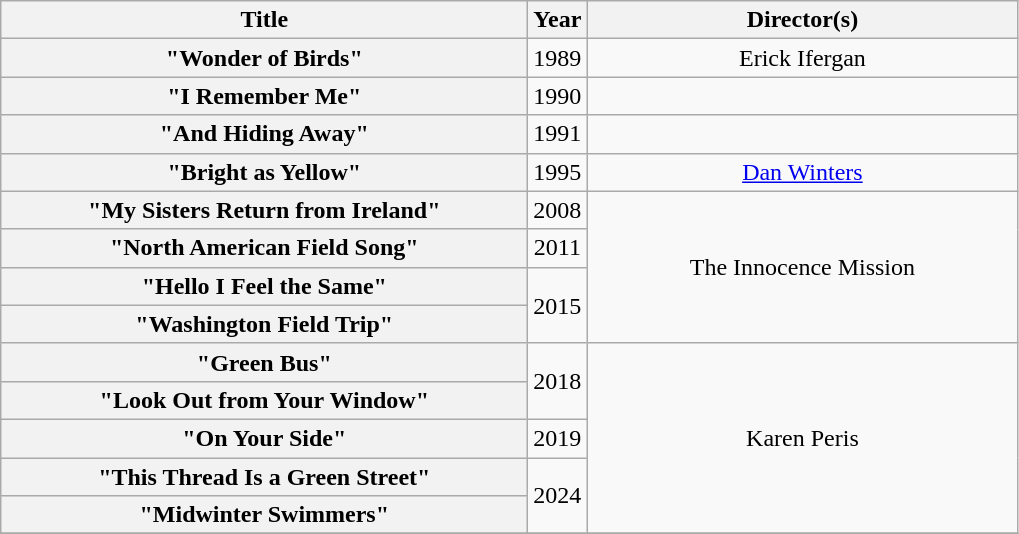<table class="wikitable plainrowheaders" style="text-align:center;" border="1">
<tr>
<th scope="col" style="width:21.5em;">Title</th>
<th scope="col">Year</th>
<th scope="col" style="width:17.5em;">Director(s)</th>
</tr>
<tr>
<th scope="row">"Wonder of Birds"</th>
<td>1989</td>
<td>Erick Ifergan</td>
</tr>
<tr>
<th scope="row">"I Remember Me"</th>
<td>1990</td>
<td></td>
</tr>
<tr>
<th scope="row">"And Hiding Away"</th>
<td>1991</td>
<td></td>
</tr>
<tr>
<th scope="row">"Bright as Yellow"</th>
<td>1995</td>
<td><a href='#'>Dan Winters</a></td>
</tr>
<tr>
<th scope="row">"My Sisters Return from Ireland"</th>
<td>2008</td>
<td rowspan="4">The Innocence Mission</td>
</tr>
<tr>
<th scope="row">"North American Field Song"</th>
<td>2011</td>
</tr>
<tr>
<th scope="row">"Hello I Feel the Same"</th>
<td rowspan="2">2015</td>
</tr>
<tr>
<th scope="row">"Washington Field Trip"</th>
</tr>
<tr>
<th scope="row">"Green Bus"</th>
<td rowspan="2">2018</td>
<td rowspan="5">Karen Peris</td>
</tr>
<tr>
<th scope="row">"Look Out from Your Window"</th>
</tr>
<tr>
<th scope="row">"On Your Side"</th>
<td>2019</td>
</tr>
<tr>
<th scope="row">"This Thread Is a Green Street"</th>
<td rowspan="2">2024</td>
</tr>
<tr>
<th scope="row">"Midwinter Swimmers"</th>
</tr>
<tr>
</tr>
</table>
